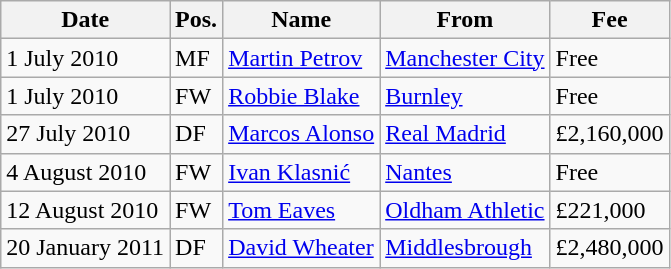<table class="wikitable">
<tr>
<th>Date</th>
<th>Pos.</th>
<th>Name</th>
<th>From</th>
<th>Fee</th>
</tr>
<tr>
<td>1 July 2010</td>
<td>MF</td>
<td><a href='#'>Martin Petrov</a></td>
<td><a href='#'>Manchester City</a></td>
<td>Free</td>
</tr>
<tr>
<td>1 July 2010</td>
<td>FW</td>
<td><a href='#'>Robbie Blake</a></td>
<td><a href='#'>Burnley</a></td>
<td>Free</td>
</tr>
<tr>
<td>27 July 2010</td>
<td>DF</td>
<td><a href='#'>Marcos Alonso</a></td>
<td><a href='#'>Real Madrid</a></td>
<td>£2,160,000</td>
</tr>
<tr>
<td>4 August 2010</td>
<td>FW</td>
<td><a href='#'>Ivan Klasnić</a></td>
<td><a href='#'>Nantes</a></td>
<td>Free</td>
</tr>
<tr>
<td>12 August 2010</td>
<td>FW</td>
<td><a href='#'>Tom Eaves</a></td>
<td><a href='#'>Oldham Athletic</a></td>
<td>£221,000</td>
</tr>
<tr>
<td>20 January 2011</td>
<td>DF</td>
<td><a href='#'>David Wheater</a></td>
<td><a href='#'>Middlesbrough</a></td>
<td>£2,480,000</td>
</tr>
</table>
